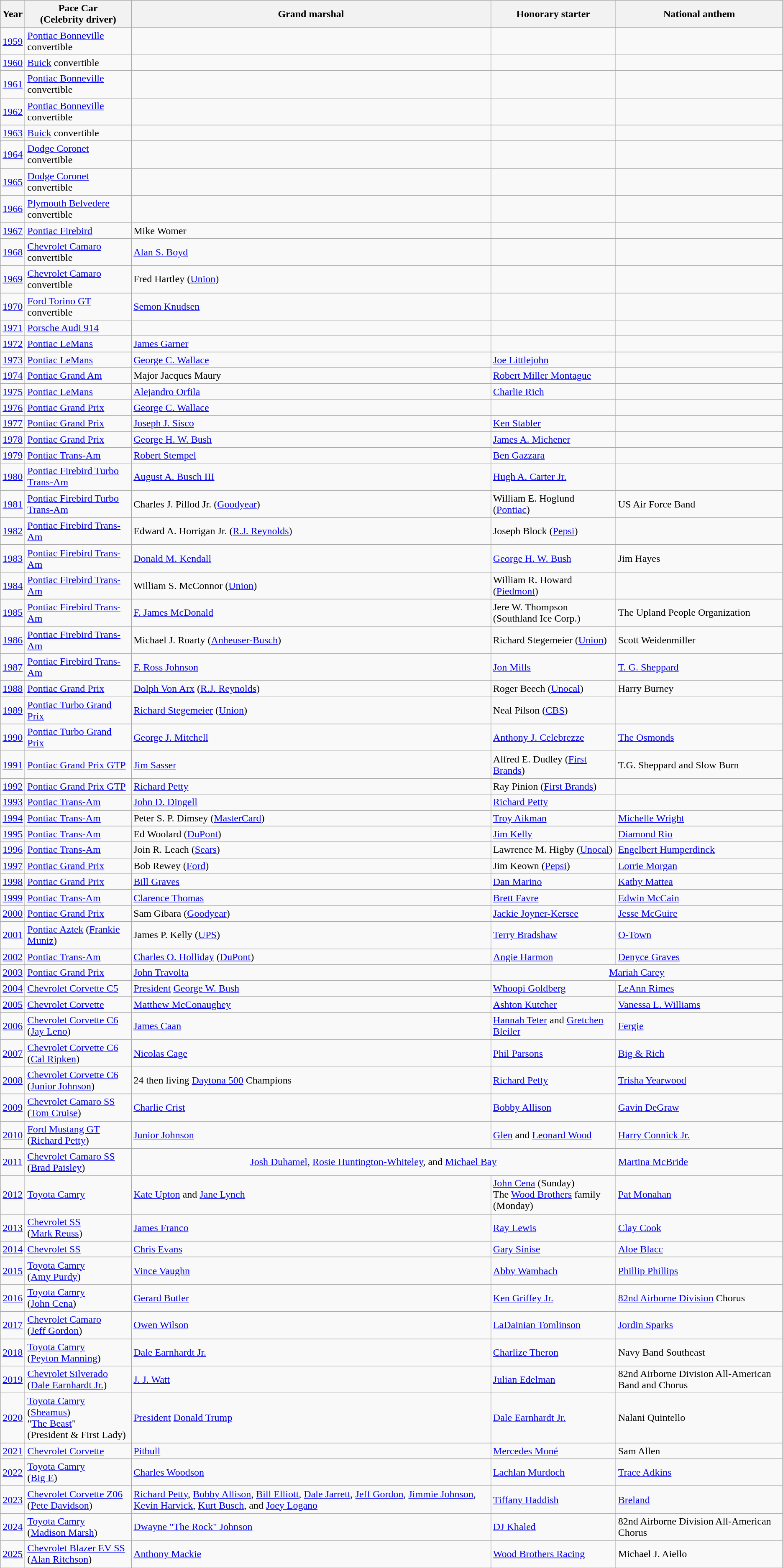<table class="wikitable">
<tr>
<th>Year</th>
<th>Pace Car<br>(Celebrity driver)</th>
<th>Grand marshal</th>
<th>Honorary starter</th>
<th>National anthem</th>
</tr>
<tr>
<td><a href='#'>1959</a></td>
<td><a href='#'>Pontiac Bonneville</a> convertible</td>
<td></td>
<td></td>
<td></td>
</tr>
<tr>
<td><a href='#'>1960</a></td>
<td><a href='#'>Buick</a> convertible</td>
<td></td>
<td></td>
<td></td>
</tr>
<tr>
<td><a href='#'>1961</a></td>
<td><a href='#'>Pontiac Bonneville</a> convertible</td>
<td></td>
<td></td>
<td></td>
</tr>
<tr>
<td><a href='#'>1962</a></td>
<td><a href='#'>Pontiac Bonneville</a> convertible</td>
<td></td>
<td></td>
<td></td>
</tr>
<tr>
<td><a href='#'>1963</a></td>
<td><a href='#'>Buick</a> convertible</td>
<td></td>
<td></td>
<td></td>
</tr>
<tr>
<td><a href='#'>1964</a></td>
<td><a href='#'>Dodge Coronet</a> convertible</td>
<td></td>
<td></td>
<td></td>
</tr>
<tr>
<td><a href='#'>1965</a></td>
<td><a href='#'>Dodge Coronet</a> convertible</td>
<td></td>
<td></td>
<td></td>
</tr>
<tr>
<td><a href='#'>1966</a></td>
<td><a href='#'>Plymouth Belvedere</a> convertible</td>
<td></td>
<td></td>
<td></td>
</tr>
<tr>
<td><a href='#'>1967</a></td>
<td><a href='#'>Pontiac Firebird</a></td>
<td>Mike Womer</td>
<td></td>
<td></td>
</tr>
<tr>
<td><a href='#'>1968</a></td>
<td><a href='#'>Chevrolet Camaro</a> convertible</td>
<td><a href='#'>Alan S. Boyd</a></td>
<td></td>
<td></td>
</tr>
<tr>
<td><a href='#'>1969</a></td>
<td><a href='#'>Chevrolet Camaro</a> convertible</td>
<td>Fred Hartley (<a href='#'>Union</a>)</td>
<td></td>
<td></td>
</tr>
<tr>
<td><a href='#'>1970</a></td>
<td><a href='#'>Ford Torino GT</a> convertible</td>
<td><a href='#'>Semon Knudsen</a></td>
<td></td>
<td></td>
</tr>
<tr>
<td><a href='#'>1971</a></td>
<td><a href='#'>Porsche Audi 914</a></td>
<td></td>
<td></td>
<td></td>
</tr>
<tr>
<td><a href='#'>1972</a></td>
<td><a href='#'>Pontiac LeMans</a></td>
<td><a href='#'>James Garner</a></td>
<td></td>
<td></td>
</tr>
<tr>
<td><a href='#'>1973</a></td>
<td><a href='#'>Pontiac LeMans</a></td>
<td><a href='#'>George C. Wallace</a></td>
<td><a href='#'>Joe Littlejohn</a></td>
<td></td>
</tr>
<tr>
<td><a href='#'>1974</a></td>
<td><a href='#'>Pontiac Grand Am</a></td>
<td>Major Jacques Maury</td>
<td><a href='#'>Robert Miller Montague</a></td>
<td></td>
</tr>
<tr>
<td><a href='#'>1975</a></td>
<td><a href='#'>Pontiac LeMans</a></td>
<td><a href='#'>Alejandro Orfila</a></td>
<td><a href='#'>Charlie Rich</a></td>
<td></td>
</tr>
<tr>
<td><a href='#'>1976</a></td>
<td><a href='#'>Pontiac Grand Prix</a></td>
<td><a href='#'>George C. Wallace</a></td>
<td></td>
<td></td>
</tr>
<tr>
<td><a href='#'>1977</a></td>
<td><a href='#'>Pontiac Grand Prix</a></td>
<td><a href='#'>Joseph J. Sisco</a></td>
<td><a href='#'>Ken Stabler</a></td>
<td></td>
</tr>
<tr>
<td><a href='#'>1978</a></td>
<td><a href='#'>Pontiac Grand Prix</a></td>
<td><a href='#'>George H. W. Bush</a></td>
<td><a href='#'>James A. Michener</a></td>
<td></td>
</tr>
<tr>
<td><a href='#'>1979</a></td>
<td><a href='#'>Pontiac Trans-Am</a></td>
<td><a href='#'>Robert Stempel</a></td>
<td><a href='#'>Ben Gazzara</a></td>
<td></td>
</tr>
<tr>
<td><a href='#'>1980</a></td>
<td><a href='#'>Pontiac Firebird Turbo Trans-Am</a></td>
<td><a href='#'>August A. Busch III</a></td>
<td><a href='#'>Hugh A. Carter Jr.</a></td>
<td></td>
</tr>
<tr>
<td><a href='#'>1981</a></td>
<td><a href='#'>Pontiac Firebird Turbo Trans-Am</a></td>
<td>Charles J. Pillod Jr. (<a href='#'>Goodyear</a>)</td>
<td>William E. Hoglund (<a href='#'>Pontiac</a>)</td>
<td>US Air Force Band</td>
</tr>
<tr>
<td><a href='#'>1982</a></td>
<td><a href='#'>Pontiac Firebird Trans-Am</a></td>
<td>Edward A. Horrigan Jr. (<a href='#'>R.J. Reynolds</a>)</td>
<td>Joseph Block (<a href='#'>Pepsi</a>)</td>
<td></td>
</tr>
<tr>
<td><a href='#'>1983</a></td>
<td><a href='#'>Pontiac Firebird Trans-Am</a></td>
<td><a href='#'>Donald M. Kendall</a></td>
<td><a href='#'>George H. W. Bush</a></td>
<td>Jim Hayes</td>
</tr>
<tr>
<td><a href='#'>1984</a></td>
<td><a href='#'>Pontiac Firebird Trans-Am</a></td>
<td>William S. McConnor (<a href='#'>Union</a>)</td>
<td>William R. Howard (<a href='#'>Piedmont</a>)</td>
<td></td>
</tr>
<tr>
<td><a href='#'>1985</a></td>
<td><a href='#'>Pontiac Firebird Trans-Am</a></td>
<td><a href='#'>F. James McDonald</a></td>
<td>Jere W. Thompson (Southland Ice Corp.)</td>
<td>The Upland People Organization</td>
</tr>
<tr>
<td><a href='#'>1986</a></td>
<td><a href='#'>Pontiac Firebird Trans-Am</a></td>
<td>Michael J. Roarty (<a href='#'>Anheuser-Busch</a>)</td>
<td>Richard Stegemeier (<a href='#'>Union</a>)</td>
<td>Scott Weidenmiller</td>
</tr>
<tr>
<td><a href='#'>1987</a></td>
<td><a href='#'>Pontiac Firebird Trans-Am</a></td>
<td><a href='#'>F. Ross Johnson</a></td>
<td><a href='#'>Jon Mills</a></td>
<td><a href='#'>T. G. Sheppard</a></td>
</tr>
<tr>
<td><a href='#'>1988</a></td>
<td><a href='#'>Pontiac Grand Prix</a></td>
<td><a href='#'>Dolph Von Arx</a> (<a href='#'>R.J. Reynolds</a>)</td>
<td>Roger Beech (<a href='#'>Unocal</a>)</td>
<td>Harry Burney</td>
</tr>
<tr>
<td><a href='#'>1989</a></td>
<td><a href='#'>Pontiac Turbo Grand Prix</a></td>
<td><a href='#'>Richard Stegemeier</a> (<a href='#'>Union</a>)</td>
<td>Neal Pilson (<a href='#'>CBS</a>)</td>
<td></td>
</tr>
<tr>
<td><a href='#'>1990</a></td>
<td><a href='#'>Pontiac Turbo Grand Prix</a></td>
<td><a href='#'>George J. Mitchell</a></td>
<td><a href='#'>Anthony J. Celebrezze</a></td>
<td><a href='#'>The Osmonds</a></td>
</tr>
<tr>
<td><a href='#'>1991</a></td>
<td><a href='#'>Pontiac Grand Prix GTP</a></td>
<td><a href='#'>Jim Sasser</a></td>
<td>Alfred E. Dudley (<a href='#'>First Brands</a>)</td>
<td>T.G. Sheppard and Slow Burn</td>
</tr>
<tr>
<td><a href='#'>1992</a></td>
<td><a href='#'>Pontiac Grand Prix GTP</a></td>
<td><a href='#'>Richard Petty</a></td>
<td>Ray Pinion (<a href='#'>First Brands</a>)</td>
<td></td>
</tr>
<tr>
<td><a href='#'>1993</a></td>
<td><a href='#'>Pontiac Trans-Am</a></td>
<td><a href='#'>John D. Dingell</a></td>
<td><a href='#'>Richard Petty</a></td>
<td></td>
</tr>
<tr>
<td><a href='#'>1994</a></td>
<td><a href='#'>Pontiac Trans-Am</a></td>
<td>Peter S. P. Dimsey (<a href='#'>MasterCard</a>)</td>
<td><a href='#'>Troy Aikman</a></td>
<td><a href='#'>Michelle Wright</a></td>
</tr>
<tr>
<td><a href='#'>1995</a></td>
<td><a href='#'>Pontiac Trans-Am</a></td>
<td>Ed Woolard (<a href='#'>DuPont</a>)</td>
<td><a href='#'>Jim Kelly</a></td>
<td><a href='#'>Diamond Rio</a></td>
</tr>
<tr>
<td><a href='#'>1996</a></td>
<td><a href='#'>Pontiac Trans-Am</a></td>
<td>Join R. Leach (<a href='#'>Sears</a>)</td>
<td>Lawrence M. Higby (<a href='#'>Unocal</a>)</td>
<td><a href='#'>Engelbert Humperdinck</a></td>
</tr>
<tr>
<td><a href='#'>1997</a></td>
<td><a href='#'>Pontiac Grand Prix</a></td>
<td>Bob Rewey (<a href='#'>Ford</a>)</td>
<td>Jim Keown (<a href='#'>Pepsi</a>)</td>
<td><a href='#'>Lorrie Morgan</a></td>
</tr>
<tr>
<td><a href='#'>1998</a></td>
<td><a href='#'>Pontiac Grand Prix</a></td>
<td><a href='#'>Bill Graves</a></td>
<td><a href='#'>Dan Marino</a></td>
<td><a href='#'>Kathy Mattea</a></td>
</tr>
<tr>
<td><a href='#'>1999</a></td>
<td><a href='#'>Pontiac Trans-Am</a></td>
<td><a href='#'>Clarence Thomas</a></td>
<td><a href='#'>Brett Favre</a></td>
<td><a href='#'>Edwin McCain</a></td>
</tr>
<tr>
<td><a href='#'>2000</a></td>
<td><a href='#'>Pontiac Grand Prix</a></td>
<td>Sam Gibara (<a href='#'>Goodyear</a>)</td>
<td><a href='#'>Jackie Joyner-Kersee</a></td>
<td><a href='#'>Jesse McGuire</a></td>
</tr>
<tr>
<td><a href='#'>2001</a></td>
<td><a href='#'>Pontiac Aztek</a> (<a href='#'>Frankie Muniz</a>)</td>
<td>James P. Kelly (<a href='#'>UPS</a>)</td>
<td><a href='#'>Terry Bradshaw</a></td>
<td><a href='#'>O-Town</a></td>
</tr>
<tr>
<td><a href='#'>2002</a></td>
<td><a href='#'>Pontiac Trans-Am</a></td>
<td><a href='#'>Charles O. Holliday</a> (<a href='#'>DuPont</a>)</td>
<td><a href='#'>Angie Harmon</a></td>
<td><a href='#'>Denyce Graves</a></td>
</tr>
<tr>
<td><a href='#'>2003</a></td>
<td><a href='#'>Pontiac Grand Prix</a></td>
<td><a href='#'>John Travolta</a></td>
<td align="center" colspan=2><a href='#'>Mariah Carey</a></td>
</tr>
<tr>
<td><a href='#'>2004</a></td>
<td><a href='#'>Chevrolet Corvette C5</a></td>
<td><a href='#'>President</a> <a href='#'>George W. Bush</a></td>
<td><a href='#'>Whoopi Goldberg</a></td>
<td><a href='#'>LeAnn Rimes</a></td>
</tr>
<tr>
<td><a href='#'>2005</a></td>
<td><a href='#'>Chevrolet Corvette</a></td>
<td><a href='#'>Matthew McConaughey</a></td>
<td><a href='#'>Ashton Kutcher</a></td>
<td><a href='#'>Vanessa L. Williams</a></td>
</tr>
<tr>
<td><a href='#'>2006</a></td>
<td><a href='#'>Chevrolet Corvette C6</a><br>(<a href='#'>Jay Leno</a>)</td>
<td><a href='#'>James Caan</a></td>
<td><a href='#'>Hannah Teter</a> and <a href='#'>Gretchen Bleiler</a></td>
<td><a href='#'>Fergie</a></td>
</tr>
<tr>
<td><a href='#'>2007</a></td>
<td><a href='#'>Chevrolet Corvette C6</a><br>(<a href='#'>Cal Ripken</a>)</td>
<td><a href='#'>Nicolas Cage</a></td>
<td><a href='#'>Phil Parsons</a></td>
<td><a href='#'>Big & Rich</a></td>
</tr>
<tr>
<td><a href='#'>2008</a></td>
<td><a href='#'>Chevrolet Corvette C6</a><br>(<a href='#'>Junior Johnson</a>)</td>
<td>24 then living <a href='#'>Daytona 500</a> Champions</td>
<td><a href='#'>Richard Petty</a></td>
<td><a href='#'>Trisha Yearwood</a></td>
</tr>
<tr>
<td><a href='#'>2009</a></td>
<td><a href='#'>Chevrolet Camaro SS</a><br>(<a href='#'>Tom Cruise</a>)</td>
<td><a href='#'>Charlie Crist</a></td>
<td><a href='#'>Bobby Allison</a></td>
<td><a href='#'>Gavin DeGraw</a></td>
</tr>
<tr>
<td><a href='#'>2010</a></td>
<td><a href='#'>Ford Mustang GT</a><br>(<a href='#'>Richard Petty</a>)</td>
<td><a href='#'>Junior Johnson</a></td>
<td><a href='#'>Glen</a> and <a href='#'>Leonard Wood</a></td>
<td><a href='#'>Harry Connick Jr.</a></td>
</tr>
<tr>
<td><a href='#'>2011</a></td>
<td><a href='#'>Chevrolet Camaro SS</a><br>(<a href='#'>Brad Paisley</a>)</td>
<td align="center" colspan=2><a href='#'>Josh Duhamel</a>, <a href='#'>Rosie Huntington-Whiteley</a>, and <a href='#'>Michael Bay</a></td>
<td><a href='#'>Martina McBride</a></td>
</tr>
<tr>
<td><a href='#'>2012</a></td>
<td><a href='#'>Toyota Camry</a></td>
<td><a href='#'>Kate Upton</a> and <a href='#'>Jane Lynch</a></td>
<td><a href='#'>John Cena</a> (Sunday)<br>The <a href='#'>Wood Brothers</a> family (Monday)</td>
<td><a href='#'>Pat Monahan</a></td>
</tr>
<tr>
<td><a href='#'>2013</a></td>
<td><a href='#'>Chevrolet SS</a><br>(<a href='#'>Mark Reuss</a>)</td>
<td><a href='#'>James Franco</a></td>
<td><a href='#'>Ray Lewis</a></td>
<td><a href='#'>Clay Cook</a></td>
</tr>
<tr>
<td><a href='#'>2014</a></td>
<td><a href='#'>Chevrolet SS</a></td>
<td><a href='#'>Chris Evans</a></td>
<td><a href='#'>Gary Sinise</a></td>
<td><a href='#'>Aloe Blacc</a></td>
</tr>
<tr>
<td><a href='#'>2015</a></td>
<td><a href='#'>Toyota Camry</a><br>(<a href='#'>Amy Purdy</a>)</td>
<td><a href='#'>Vince Vaughn</a></td>
<td><a href='#'>Abby Wambach</a></td>
<td><a href='#'>Phillip Phillips</a></td>
</tr>
<tr>
<td><a href='#'>2016</a></td>
<td><a href='#'>Toyota Camry</a><br>(<a href='#'>John Cena</a>)</td>
<td><a href='#'>Gerard Butler</a></td>
<td><a href='#'>Ken Griffey Jr.</a></td>
<td><a href='#'>82nd Airborne Division</a> Chorus</td>
</tr>
<tr>
<td><a href='#'>2017</a></td>
<td><a href='#'>Chevrolet Camaro</a><br>(<a href='#'>Jeff Gordon</a>)</td>
<td><a href='#'>Owen Wilson</a></td>
<td><a href='#'>LaDainian Tomlinson</a></td>
<td><a href='#'>Jordin Sparks</a></td>
</tr>
<tr>
<td><a href='#'>2018</a></td>
<td><a href='#'>Toyota Camry</a><br>(<a href='#'>Peyton Manning</a>)</td>
<td><a href='#'>Dale Earnhardt Jr.</a></td>
<td><a href='#'>Charlize Theron</a></td>
<td>Navy Band Southeast</td>
</tr>
<tr>
<td><a href='#'>2019</a></td>
<td><a href='#'>Chevrolet Silverado</a><br>(<a href='#'>Dale Earnhardt Jr.</a>)</td>
<td><a href='#'>J. J. Watt</a></td>
<td><a href='#'>Julian Edelman</a></td>
<td>82nd Airborne Division All-American Band and Chorus</td>
</tr>
<tr>
<td><a href='#'>2020</a></td>
<td><a href='#'>Toyota Camry</a><br>(<a href='#'>Sheamus</a>)<br>"<a href='#'>The Beast</a>"<br>(President & First Lady)</td>
<td><a href='#'>President</a> <a href='#'>Donald Trump</a></td>
<td><a href='#'>Dale Earnhardt Jr.</a></td>
<td>Nalani Quintello</td>
</tr>
<tr>
<td><a href='#'>2021</a></td>
<td><a href='#'>Chevrolet Corvette</a></td>
<td><a href='#'>Pitbull</a></td>
<td><a href='#'>Mercedes Moné</a></td>
<td>Sam Allen</td>
</tr>
<tr>
<td><a href='#'>2022</a></td>
<td><a href='#'>Toyota Camry</a><br>(<a href='#'>Big E</a>)</td>
<td><a href='#'>Charles Woodson</a></td>
<td><a href='#'>Lachlan Murdoch</a></td>
<td><a href='#'>Trace Adkins</a></td>
</tr>
<tr>
<td><a href='#'>2023</a></td>
<td><a href='#'>Chevrolet Corvette Z06</a><br>(<a href='#'>Pete Davidson</a>)</td>
<td><a href='#'>Richard Petty</a>, <a href='#'>Bobby Allison</a>, <a href='#'>Bill Elliott</a>, <a href='#'>Dale Jarrett</a>, <a href='#'>Jeff Gordon</a>, <a href='#'>Jimmie Johnson</a>, <a href='#'>Kevin Harvick</a>, <a href='#'>Kurt Busch</a>, and <a href='#'>Joey Logano</a></td>
<td><a href='#'>Tiffany Haddish</a></td>
<td><a href='#'>Breland</a></td>
</tr>
<tr>
<td><a href='#'>2024</a></td>
<td><a href='#'>Toyota Camry</a><br>(<a href='#'>Madison Marsh</a>)</td>
<td><a href='#'>Dwayne "The Rock" Johnson</a></td>
<td><a href='#'>DJ Khaled</a></td>
<td>82nd Airborne Division All-American Chorus</td>
</tr>
<tr>
<td><a href='#'>2025</a></td>
<td><a href='#'>Chevrolet Blazer EV SS</a><br>(<a href='#'>Alan Ritchson</a>)</td>
<td><a href='#'>Anthony Mackie</a></td>
<td><a href='#'>Wood Brothers Racing</a></td>
<td>Michael J. Aiello</td>
</tr>
</table>
